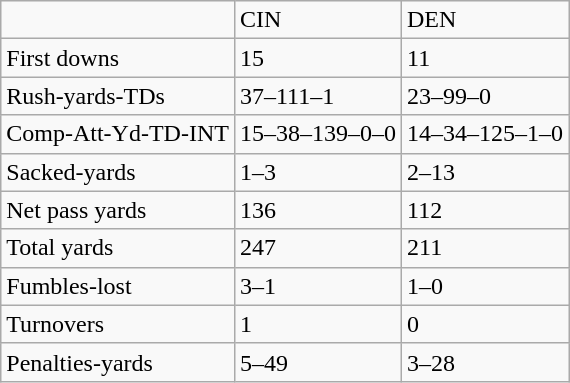<table class="wikitable">
<tr>
<td></td>
<td>CIN</td>
<td>DEN</td>
</tr>
<tr>
<td>First downs</td>
<td>15</td>
<td>11</td>
</tr>
<tr>
<td>Rush-yards-TDs</td>
<td>37–111–1</td>
<td>23–99–0</td>
</tr>
<tr>
<td>Comp-Att-Yd-TD-INT</td>
<td>15–38–139–0–0</td>
<td>14–34–125–1–0</td>
</tr>
<tr>
<td>Sacked-yards</td>
<td>1–3</td>
<td>2–13</td>
</tr>
<tr>
<td>Net pass yards</td>
<td>136</td>
<td>112</td>
</tr>
<tr>
<td>Total yards</td>
<td>247</td>
<td>211</td>
</tr>
<tr>
<td>Fumbles-lost</td>
<td>3–1</td>
<td>1–0</td>
</tr>
<tr>
<td>Turnovers</td>
<td>1</td>
<td>0</td>
</tr>
<tr>
<td>Penalties-yards</td>
<td>5–49</td>
<td>3–28</td>
</tr>
</table>
